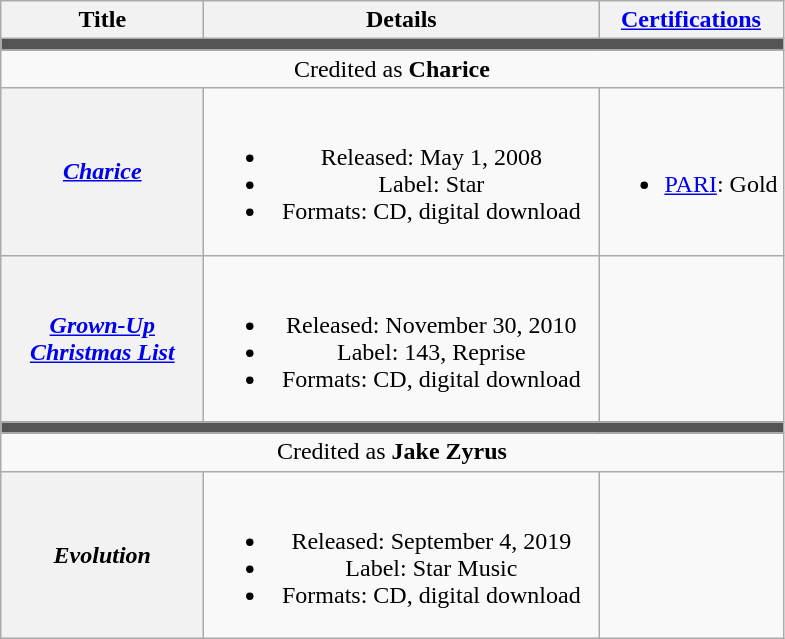<table class="wikitable plainrowheaders" style="text-align:center;">
<tr>
<th scope="col" style="width:8em;">Title</th>
<th scope="col" style="width:16em;">Details</th>
<th scope="col"><a href='#'>Certifications</a></th>
</tr>
<tr>
<td colspan="3" style="background:#555;"></td>
</tr>
<tr>
<td colspan=3>Credited as <strong>Charice</strong></td>
</tr>
<tr>
<th scope="row"><em><a href='#'>Charice</a></em></th>
<td><br><ul><li>Released: May 1, 2008</li><li>Label: Star</li><li>Formats: CD, digital download</li></ul></td>
<td><br><ul><li><a href='#'>PARI</a>: Gold</li></ul></td>
</tr>
<tr>
<th scope="row"><em><a href='#'>Grown-Up Christmas List</a></em></th>
<td><br><ul><li>Released: November 30, 2010</li><li>Label: 143, Reprise</li><li>Formats: CD, digital download</li></ul></td>
<td></td>
</tr>
<tr>
<td colspan="3" style="background:#555;"></td>
</tr>
<tr>
<td colspan=3>Credited as <strong>Jake Zyrus</strong></td>
</tr>
<tr>
<th scope="row"><em>Evolution</em></th>
<td><br><ul><li>Released: September 4, 2019</li><li>Label: Star Music</li><li>Formats: CD, digital download</li></ul></td>
<td></td>
</tr>
</table>
